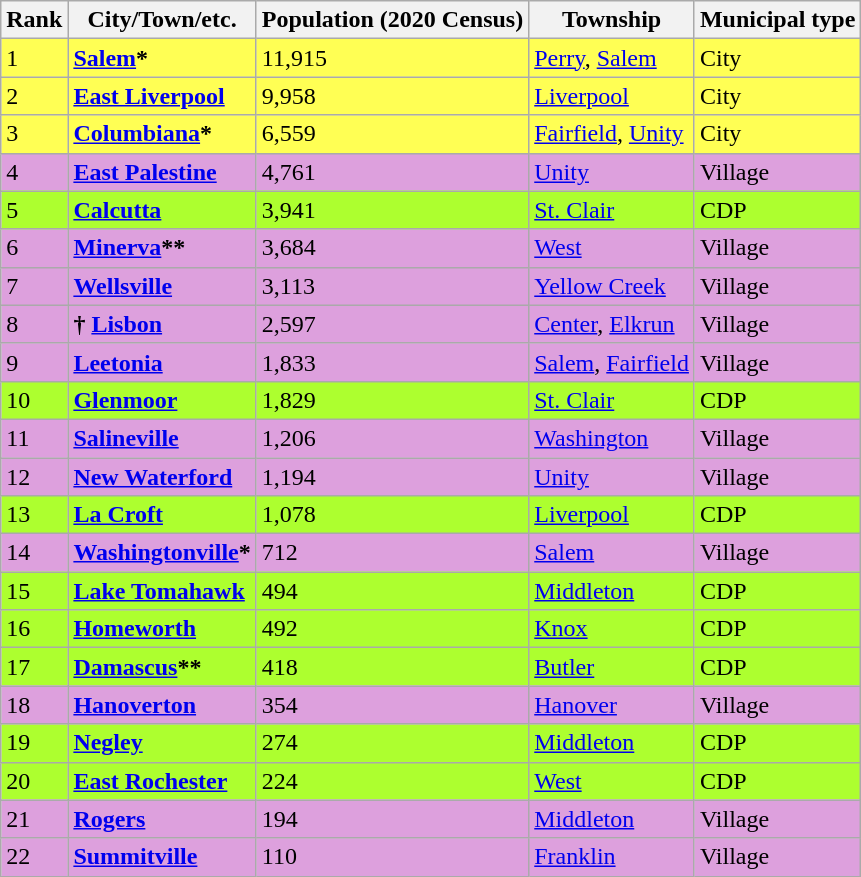<table class="wikitable sortable">
<tr>
<th>Rank</th>
<th>City/Town/etc.</th>
<th>Population (2020 Census)</th>
<th>Township</th>
<th>Municipal type</th>
</tr>
<tr style="background-color:#FFFF54;">
<td>1</td>
<td><strong><a href='#'>Salem</a>*</strong></td>
<td>11,915</td>
<td><a href='#'>Perry</a>, <a href='#'>Salem</a></td>
<td>City</td>
</tr>
<tr style="background-color:#FFFF54;">
<td>2</td>
<td><strong><a href='#'>East Liverpool</a></strong></td>
<td>9,958</td>
<td><a href='#'>Liverpool</a></td>
<td>City</td>
</tr>
<tr style="background-color:#FFFF54;">
<td>3</td>
<td><strong><a href='#'>Columbiana</a>*</strong></td>
<td>6,559</td>
<td><a href='#'>Fairfield</a>, <a href='#'>Unity</a></td>
<td>City</td>
</tr>
<tr style="background-color:#DDA0DD;">
<td>4</td>
<td><strong><a href='#'>East Palestine</a></strong></td>
<td>4,761</td>
<td><a href='#'>Unity</a></td>
<td>Village</td>
</tr>
<tr style="background-color:#ADFF2F;">
<td>5</td>
<td><strong><a href='#'>Calcutta</a></strong></td>
<td>3,941</td>
<td><a href='#'>St. Clair</a></td>
<td>CDP</td>
</tr>
<tr style="background-color:#DDA0DD;">
<td>6</td>
<td><strong><a href='#'>Minerva</a>**</strong></td>
<td>3,684</td>
<td><a href='#'>West</a></td>
<td>Village</td>
</tr>
<tr style="background-color:#DDA0DD;">
<td>7</td>
<td><strong><a href='#'>Wellsville</a></strong></td>
<td>3,113</td>
<td><a href='#'>Yellow Creek</a></td>
<td>Village</td>
</tr>
<tr style="background-color:#DDA0DD;">
<td>8</td>
<td><strong>† <a href='#'>Lisbon</a></strong></td>
<td>2,597</td>
<td><a href='#'>Center</a>, <a href='#'>Elkrun</a></td>
<td>Village</td>
</tr>
<tr style="background-color:#DDA0DD;">
<td>9</td>
<td><strong><a href='#'>Leetonia</a></strong></td>
<td>1,833</td>
<td><a href='#'>Salem</a>, <a href='#'>Fairfield</a></td>
<td>Village</td>
</tr>
<tr style="background-color:#ADFF2F;">
<td>10</td>
<td><strong><a href='#'>Glenmoor</a></strong></td>
<td>1,829</td>
<td><a href='#'>St. Clair</a></td>
<td>CDP</td>
</tr>
<tr style="background-color:#DDA0DD;">
<td>11</td>
<td><strong><a href='#'>Salineville</a></strong></td>
<td>1,206</td>
<td><a href='#'>Washington</a></td>
<td>Village</td>
</tr>
<tr style="background-color:#DDA0DD;">
<td>12</td>
<td><strong><a href='#'>New Waterford</a></strong></td>
<td>1,194</td>
<td><a href='#'>Unity</a></td>
<td>Village</td>
</tr>
<tr style="background-color:#ADFF2F;">
<td>13</td>
<td><strong><a href='#'>La Croft</a></strong></td>
<td>1,078</td>
<td><a href='#'>Liverpool</a></td>
<td>CDP</td>
</tr>
<tr style="background-color:#DDA0DD;">
<td>14</td>
<td><strong><a href='#'>Washingtonville</a>*</strong></td>
<td>712</td>
<td><a href='#'>Salem</a></td>
<td>Village</td>
</tr>
<tr style="background-color:#ADFF2F;">
<td>15</td>
<td><strong><a href='#'>Lake Tomahawk</a></strong></td>
<td>494</td>
<td><a href='#'>Middleton</a></td>
<td>CDP</td>
</tr>
<tr style="background-color:#ADFF2F;">
<td>16</td>
<td><strong><a href='#'>Homeworth</a></strong></td>
<td>492</td>
<td><a href='#'>Knox</a></td>
<td>CDP</td>
</tr>
<tr style="background-color:#ADFF2F;">
<td>17</td>
<td><strong><a href='#'>Damascus</a>**</strong></td>
<td>418</td>
<td><a href='#'>Butler</a></td>
<td>CDP</td>
</tr>
<tr style="background-color:#DDA0DD;">
<td>18</td>
<td><strong><a href='#'>Hanoverton</a></strong></td>
<td>354</td>
<td><a href='#'>Hanover</a></td>
<td>Village</td>
</tr>
<tr style="background-color:#ADFF2F;">
<td>19</td>
<td><strong><a href='#'>Negley</a></strong></td>
<td>274</td>
<td><a href='#'>Middleton</a></td>
<td>CDP</td>
</tr>
<tr style="background-color:#ADFF2F;">
<td>20</td>
<td><strong><a href='#'>East Rochester</a></strong></td>
<td>224</td>
<td><a href='#'>West</a></td>
<td>CDP</td>
</tr>
<tr style="background-color:#DDA0DD;">
<td>21</td>
<td><strong><a href='#'>Rogers</a></strong></td>
<td>194</td>
<td><a href='#'>Middleton</a></td>
<td>Village</td>
</tr>
<tr style="background-color:#DDA0DD;">
<td>22</td>
<td><strong><a href='#'>Summitville</a></strong></td>
<td>110</td>
<td><a href='#'>Franklin</a></td>
<td>Village</td>
</tr>
</table>
